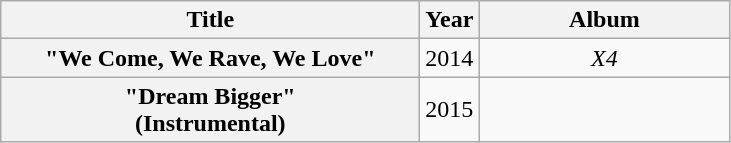<table class="wikitable plainrowheaders" style="text-align:center;" border="1">
<tr>
<th scope="col" style="width:17em;">Title</th>
<th scope="col" style="width:1em;">Year</th>
<th scope="col" style="width:10em;">Album</th>
</tr>
<tr>
<th scope="row">"We Come, We Rave, We Love"</th>
<td>2014</td>
<td><em>X4</em></td>
</tr>
<tr>
<th scope="row">"Dream Bigger"<br><span>(Instrumental)</span></th>
<td>2015</td>
<td></td>
</tr>
</table>
